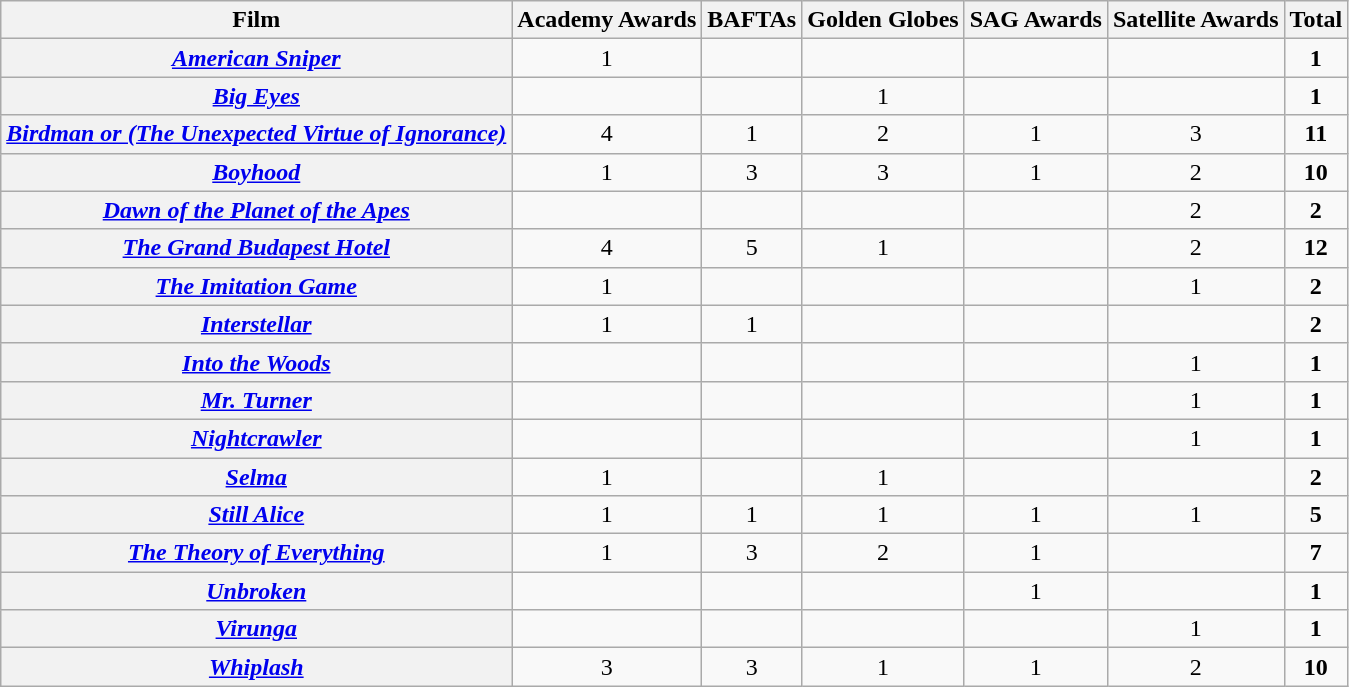<table class="sortable wikitable plainrowheaders" style="text-align:center">
<tr>
<th>Film</th>
<th>Academy Awards</th>
<th>BAFTAs</th>
<th>Golden Globes</th>
<th>SAG Awards</th>
<th>Satellite Awards</th>
<th>Total</th>
</tr>
<tr>
<th scope="row"><em><a href='#'>American Sniper</a></em></th>
<td>1</td>
<td></td>
<td></td>
<td></td>
<td></td>
<td><strong>1</strong></td>
</tr>
<tr>
<th scope="row"><em><a href='#'>Big Eyes</a></em></th>
<td></td>
<td></td>
<td>1</td>
<td></td>
<td></td>
<td><strong>1</strong></td>
</tr>
<tr>
<th scope="row"><em><a href='#'>Birdman or (The Unexpected Virtue of Ignorance)</a></em></th>
<td>4</td>
<td>1</td>
<td>2</td>
<td>1</td>
<td>3</td>
<td><strong>11</strong></td>
</tr>
<tr>
<th scope="row"><em><a href='#'>Boyhood</a></em></th>
<td>1</td>
<td>3</td>
<td>3</td>
<td>1</td>
<td>2</td>
<td><strong>10</strong></td>
</tr>
<tr>
<th scope="row"><em><a href='#'>Dawn of the Planet of the Apes</a></em></th>
<td></td>
<td></td>
<td></td>
<td></td>
<td>2</td>
<td><strong>2</strong></td>
</tr>
<tr>
<th scope="row"><em><a href='#'>The Grand Budapest Hotel</a></em></th>
<td>4</td>
<td>5</td>
<td>1</td>
<td></td>
<td>2</td>
<td><strong>12</strong></td>
</tr>
<tr>
<th scope="row"><em><a href='#'>The Imitation Game</a></em></th>
<td>1</td>
<td></td>
<td></td>
<td></td>
<td>1</td>
<td><strong>2</strong></td>
</tr>
<tr>
<th scope="row"><em><a href='#'>Interstellar</a></em></th>
<td>1</td>
<td>1</td>
<td></td>
<td></td>
<td></td>
<td><strong>2</strong></td>
</tr>
<tr>
<th scope="row"><em><a href='#'>Into the Woods</a></em></th>
<td></td>
<td></td>
<td></td>
<td></td>
<td>1</td>
<td><strong>1</strong></td>
</tr>
<tr>
<th scope="row"><em><a href='#'>Mr. Turner</a></em></th>
<td></td>
<td></td>
<td></td>
<td></td>
<td>1</td>
<td><strong>1</strong></td>
</tr>
<tr>
<th scope="row"><em><a href='#'>Nightcrawler</a></em></th>
<td></td>
<td></td>
<td></td>
<td></td>
<td>1</td>
<td><strong>1</strong></td>
</tr>
<tr>
<th scope="row"><em><a href='#'>Selma</a></em></th>
<td>1</td>
<td></td>
<td>1</td>
<td></td>
<td></td>
<td><strong>2</strong></td>
</tr>
<tr>
<th scope="row"><em><a href='#'>Still Alice</a></em></th>
<td>1</td>
<td>1</td>
<td>1</td>
<td>1</td>
<td>1</td>
<td><strong>5</strong></td>
</tr>
<tr>
<th scope="row"><em><a href='#'>The Theory of Everything</a></em></th>
<td>1</td>
<td>3</td>
<td>2</td>
<td>1</td>
<td></td>
<td><strong>7</strong></td>
</tr>
<tr>
<th scope="row"><em><a href='#'>Unbroken</a></em></th>
<td></td>
<td></td>
<td></td>
<td>1</td>
<td></td>
<td><strong>1</strong></td>
</tr>
<tr>
<th scope="row"><em><a href='#'>Virunga</a></em></th>
<td></td>
<td></td>
<td></td>
<td></td>
<td>1</td>
<td><strong>1</strong></td>
</tr>
<tr>
<th scope="row"><em><a href='#'>Whiplash</a></em></th>
<td>3</td>
<td>3</td>
<td>1</td>
<td>1</td>
<td>2</td>
<td><strong>10</strong></td>
</tr>
</table>
